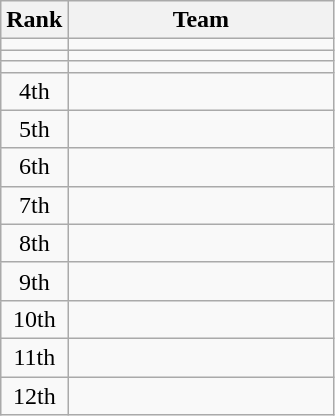<table class=wikitable style="text-align:center;">
<tr>
<th>Rank</th>
<th width=170>Team</th>
</tr>
<tr>
<td></td>
<td align=left></td>
</tr>
<tr>
<td></td>
<td align=left></td>
</tr>
<tr>
<td></td>
<td align=left></td>
</tr>
<tr>
<td>4th</td>
<td align=left></td>
</tr>
<tr>
<td>5th</td>
<td align=left></td>
</tr>
<tr>
<td>6th</td>
<td align=left></td>
</tr>
<tr>
<td>7th</td>
<td align=left></td>
</tr>
<tr>
<td>8th</td>
<td align=left></td>
</tr>
<tr>
<td>9th</td>
<td align=left></td>
</tr>
<tr>
<td>10th</td>
<td align=left></td>
</tr>
<tr>
<td>11th</td>
<td align=left></td>
</tr>
<tr>
<td>12th</td>
<td align=left></td>
</tr>
</table>
